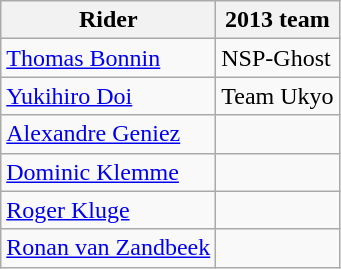<table class="wikitable">
<tr>
<th>Rider</th>
<th>2013 team</th>
</tr>
<tr>
<td><a href='#'>Thomas Bonnin</a></td>
<td>NSP-Ghost</td>
</tr>
<tr>
<td><a href='#'>Yukihiro Doi</a></td>
<td>Team Ukyo</td>
</tr>
<tr>
<td><a href='#'>Alexandre Geniez</a></td>
<td></td>
</tr>
<tr>
<td><a href='#'>Dominic Klemme</a></td>
<td></td>
</tr>
<tr>
<td><a href='#'>Roger Kluge</a></td>
<td></td>
</tr>
<tr>
<td><a href='#'>Ronan van Zandbeek</a></td>
<td></td>
</tr>
</table>
